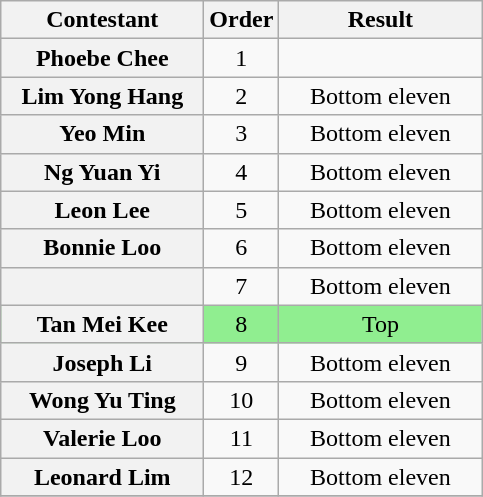<table class="wikitable plainrowheaders" style="text-align:center;">
<tr>
<th scope="col" style="width:8em;">Contestant</th>
<th scope="col">Order</th>
<th scope="col" style="width:8em;">Result</th>
</tr>
<tr>
<th scope="row">Phoebe Chee</th>
<td>1</td>
<td></td>
</tr>
<tr>
<th scope="row">Lim Yong Hang</th>
<td>2</td>
<td>Bottom eleven</td>
</tr>
<tr>
<th scope="row">Yeo Min</th>
<td>3</td>
<td>Bottom eleven</td>
</tr>
<tr>
<th scope="row">Ng Yuan Yi</th>
<td>4</td>
<td>Bottom eleven</td>
</tr>
<tr>
<th scope="row">Leon Lee</th>
<td>5</td>
<td>Bottom eleven</td>
</tr>
<tr>
<th scope="row">Bonnie Loo</th>
<td>6</td>
<td>Bottom eleven</td>
</tr>
<tr>
<th scope="row"></th>
<td>7</td>
<td>Bottom eleven</td>
</tr>
<tr style="background:lightgreen">
<th scope="row">Tan Mei Kee</th>
<td>8</td>
<td>Top</td>
</tr>
<tr>
<th scope="row">Joseph Li</th>
<td>9</td>
<td>Bottom eleven</td>
</tr>
<tr>
<th scope="row">Wong Yu Ting</th>
<td>10</td>
<td>Bottom eleven</td>
</tr>
<tr>
<th scope="row">Valerie Loo</th>
<td>11</td>
<td>Bottom eleven</td>
</tr>
<tr>
<th scope="row">Leonard Lim</th>
<td>12</td>
<td>Bottom eleven</td>
</tr>
<tr>
</tr>
</table>
